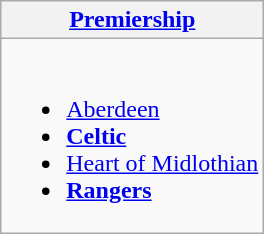<table class="wikitable" style="text-align:left">
<tr>
<th><a href='#'>Premiership</a></th>
</tr>
<tr>
<td valign="top"><br><ul><li><a href='#'>Aberdeen</a></li><li><strong><a href='#'>Celtic</a></strong></li><li><a href='#'>Heart of Midlothian</a></li><li><strong><a href='#'>Rangers</a></strong></li></ul></td>
</tr>
</table>
